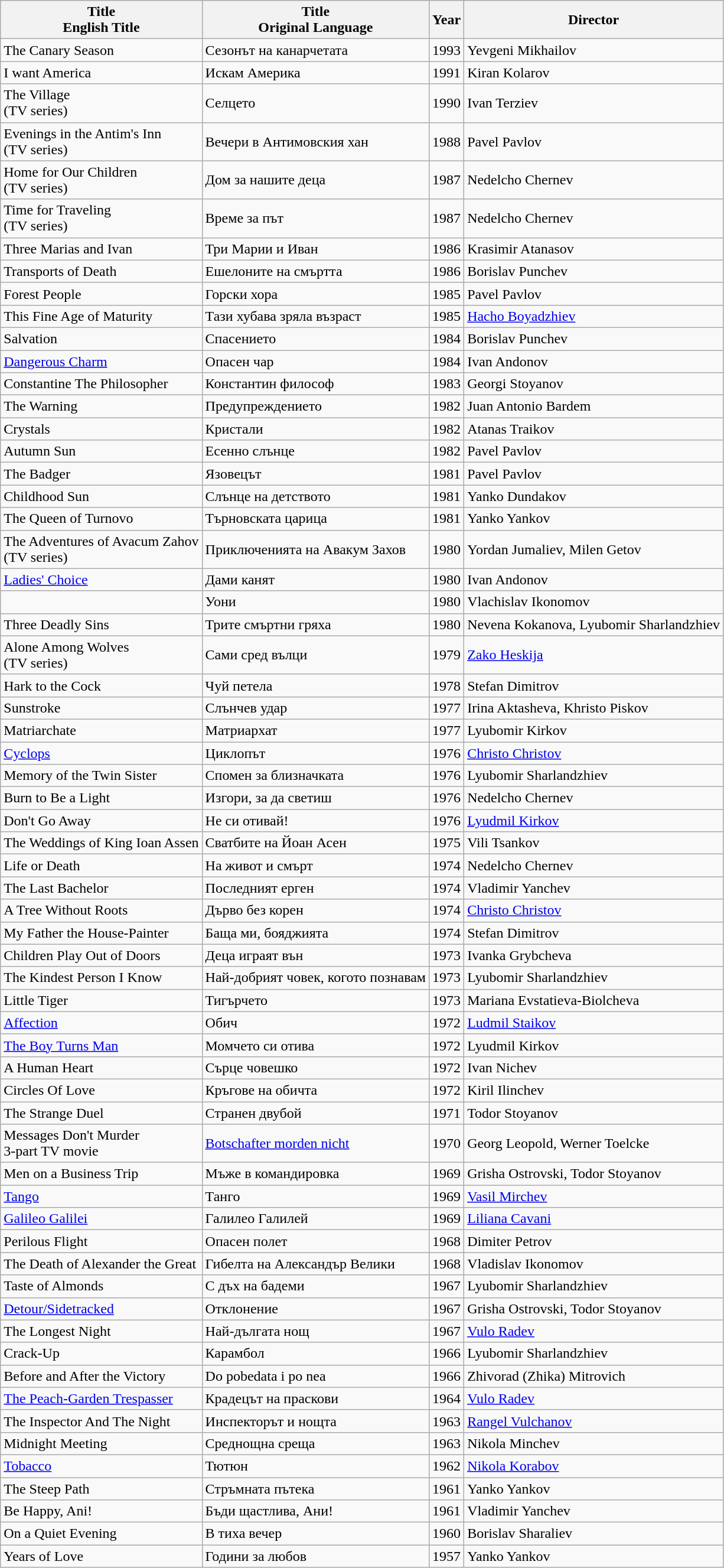<table class="wikitable sortable">
<tr>
<th>Title<br>English Title</th>
<th>Title<br>Original Language</th>
<th>Year</th>
<th>Director</th>
</tr>
<tr>
<td>The Canary Season</td>
<td>Сезонът на канарчетата</td>
<td>1993</td>
<td>Yevgeni Mikhailov</td>
</tr>
<tr>
<td>I want America</td>
<td>Искам Америка</td>
<td>1991</td>
<td>Kiran Kolarov</td>
</tr>
<tr>
<td>The Village<br>(TV series)</td>
<td>Селцето</td>
<td>1990</td>
<td>Ivan Terziev</td>
</tr>
<tr>
<td>Evenings in the Antim's Inn<br>(TV series)</td>
<td>Вечери в Антимовския хан</td>
<td>1988</td>
<td>Pavel Pavlov</td>
</tr>
<tr>
<td>Home for Our Children<br>(TV series)</td>
<td>Дом за нашите деца</td>
<td>1987</td>
<td>Nedelcho Chernev</td>
</tr>
<tr>
<td>Time for Traveling<br>(TV series)</td>
<td>Време за път</td>
<td>1987</td>
<td>Nedelcho Chernev</td>
</tr>
<tr>
<td>Three Marias and Ivan</td>
<td>Три Марии и Иван</td>
<td>1986</td>
<td>Krasimir Atanasov</td>
</tr>
<tr>
<td>Transports of Death</td>
<td>Ешелоните на смъртта</td>
<td>1986</td>
<td>Borislav Punchev</td>
</tr>
<tr>
<td>Forest People</td>
<td>Горски хора</td>
<td>1985</td>
<td>Pavel Pavlov</td>
</tr>
<tr>
<td>This Fine Age of Maturity</td>
<td>Тази хубава зряла възраст</td>
<td>1985</td>
<td><a href='#'>Hacho Boyadzhiev</a></td>
</tr>
<tr>
<td>Salvation</td>
<td>Спасението</td>
<td>1984</td>
<td>Borislav Punchev</td>
</tr>
<tr>
<td><a href='#'>Dangerous Charm</a></td>
<td>Опасен чар</td>
<td>1984</td>
<td>Ivan Andonov</td>
</tr>
<tr>
<td>Constantine The Philosopher</td>
<td>Константин философ</td>
<td>1983</td>
<td>Georgi Stoyanov</td>
</tr>
<tr>
<td>The Warning</td>
<td>Предупреждението</td>
<td>1982</td>
<td>Juan Antonio Bardem</td>
</tr>
<tr>
<td>Crystals</td>
<td>Кристали</td>
<td>1982</td>
<td>Atanas Traikov</td>
</tr>
<tr>
<td>Autumn Sun</td>
<td>Есенно слънце</td>
<td>1982</td>
<td>Pavel Pavlov</td>
</tr>
<tr>
<td>The Badger</td>
<td>Язовецът</td>
<td>1981</td>
<td>Pavel Pavlov</td>
</tr>
<tr>
<td>Childhood Sun</td>
<td>Слънце на детството</td>
<td>1981</td>
<td>Yanko Dundakov</td>
</tr>
<tr>
<td>The Queen of Turnovo</td>
<td>Търновската царица</td>
<td>1981</td>
<td>Yanko Yankov</td>
</tr>
<tr>
<td>The Adventures of Avacum Zahov<br>(TV series)</td>
<td>Приключенията на Авакум Захов</td>
<td>1980</td>
<td>Yordan Jumaliev, Milen Getov</td>
</tr>
<tr>
<td><a href='#'>Ladies' Choice</a></td>
<td>Дами канят</td>
<td>1980</td>
<td>Ivan Andonov</td>
</tr>
<tr>
<td></td>
<td>Уони</td>
<td>1980</td>
<td>Vlachislav Ikonomov</td>
</tr>
<tr>
<td>Three Deadly Sins</td>
<td>Трите смъртни гряха</td>
<td>1980</td>
<td>Nevena Kokanova, Lyubomir Sharlandzhiev</td>
</tr>
<tr>
<td>Alone Among Wolves<br>(TV series)</td>
<td>Сами сред вълци</td>
<td>1979</td>
<td><a href='#'>Zako Heskija</a></td>
</tr>
<tr>
<td>Hark to the Cock</td>
<td>Чуй петела</td>
<td>1978</td>
<td>Stefan Dimitrov</td>
</tr>
<tr>
<td>Sunstroke</td>
<td>Слънчев удар</td>
<td>1977</td>
<td>Irina Aktasheva, Khristo Piskov</td>
</tr>
<tr>
<td>Matriarchate</td>
<td>Матриархат</td>
<td>1977</td>
<td>Lyubomir Kirkov</td>
</tr>
<tr>
<td><a href='#'>Cyclops</a></td>
<td>Циклопът</td>
<td>1976</td>
<td><a href='#'>Christo Christov</a></td>
</tr>
<tr>
<td>Memory of the Twin Sister</td>
<td>Спомен за близначката</td>
<td>1976</td>
<td>Lyubomir Sharlandzhiev</td>
</tr>
<tr>
<td>Burn to Be a Light</td>
<td>Изгори, за да светиш</td>
<td>1976</td>
<td>Nedelcho Chernev</td>
</tr>
<tr>
<td>Don't Go Away</td>
<td>Не си отивай!</td>
<td>1976</td>
<td><a href='#'>Lyudmil Kirkov</a></td>
</tr>
<tr>
<td>The Weddings of King Ioan Assen</td>
<td>Сватбите на Йоан Асен</td>
<td>1975</td>
<td>Vili Tsankov</td>
</tr>
<tr>
<td>Life or Death</td>
<td>На живот и смърт</td>
<td>1974</td>
<td>Nedelcho Chernev</td>
</tr>
<tr>
<td>The Last Bachelor</td>
<td>Последният ерген</td>
<td>1974</td>
<td>Vladimir Yanchev</td>
</tr>
<tr>
<td>A Tree Without Roots</td>
<td>Дърво без корен</td>
<td>1974</td>
<td><a href='#'>Christo Christov</a></td>
</tr>
<tr>
<td>My Father the House-Painter</td>
<td>Баща ми, бояджията</td>
<td>1974</td>
<td>Stefan Dimitrov</td>
</tr>
<tr>
<td>Children Play Out of Doors</td>
<td>Деца играят вън</td>
<td>1973</td>
<td>Ivanka Grybcheva</td>
</tr>
<tr>
<td>The Kindest Person I Know</td>
<td>Най-добрият човек, когото познавам</td>
<td>1973</td>
<td>Lyubomir Sharlandzhiev</td>
</tr>
<tr>
<td>Little Tiger</td>
<td>Тигърчето</td>
<td>1973</td>
<td>Mariana Evstatieva-Biolcheva</td>
</tr>
<tr>
<td><a href='#'>Affection</a></td>
<td>Обич</td>
<td>1972</td>
<td><a href='#'>Ludmil Staikov</a></td>
</tr>
<tr>
<td><a href='#'>The Boy Turns Man</a></td>
<td>Момчето си отива</td>
<td>1972</td>
<td>Lyudmil Kirkov</td>
</tr>
<tr>
<td>A Human Heart</td>
<td>Сърце човешко</td>
<td>1972</td>
<td>Ivan Nichev</td>
</tr>
<tr>
<td>Circles Of Love</td>
<td>Кръгове на обичта</td>
<td>1972</td>
<td>Kiril Ilinchev</td>
</tr>
<tr>
<td>The Strange Duel</td>
<td>Странен двубой</td>
<td>1971</td>
<td>Todor Stoyanov</td>
</tr>
<tr>
<td>Messages Don't Murder<br>3-part TV movie</td>
<td><a href='#'>Botschafter morden nicht</a></td>
<td>1970</td>
<td>Georg Leopold, Werner Toelcke</td>
</tr>
<tr>
<td>Men on a Business Trip</td>
<td>Мъже в командировка</td>
<td>1969</td>
<td>Grisha Ostrovski, Todor Stoyanov</td>
</tr>
<tr>
<td><a href='#'>Tango</a></td>
<td>Танго</td>
<td>1969</td>
<td><a href='#'>Vasil Mirchev</a></td>
</tr>
<tr>
<td><a href='#'>Galileo Galilei</a></td>
<td>Галилео Галилей</td>
<td>1969</td>
<td><a href='#'>Liliana Cavani</a></td>
</tr>
<tr>
<td>Perilous Flight</td>
<td>Опасен полет</td>
<td>1968</td>
<td>Dimiter Petrov</td>
</tr>
<tr>
<td>The Death of Alexander the Great</td>
<td>Гибелта на Александър Велики</td>
<td>1968</td>
<td>Vladislav Ikonomov</td>
</tr>
<tr>
<td>Taste of Almonds</td>
<td>С дъх на бадеми</td>
<td>1967</td>
<td>Lyubomir Sharlandzhiev</td>
</tr>
<tr>
<td><a href='#'>Detour/Sidetracked</a></td>
<td>Отклонение</td>
<td>1967</td>
<td>Grisha Ostrovski, Todor Stoyanov</td>
</tr>
<tr>
<td>The Longest Night</td>
<td>Най-дългата нощ</td>
<td>1967</td>
<td><a href='#'>Vulo Radev</a></td>
</tr>
<tr>
<td>Crack-Up</td>
<td>Карамбол</td>
<td>1966</td>
<td>Lyubomir Sharlandzhiev</td>
</tr>
<tr>
<td>Before and After the Victory</td>
<td>Do pobedata i po nea</td>
<td>1966</td>
<td>Zhivorad (Zhika) Mitrovich</td>
</tr>
<tr>
<td><a href='#'>The Peach-Garden Trespasser</a></td>
<td>Крадецът на праскови</td>
<td>1964</td>
<td><a href='#'>Vulo Radev</a></td>
</tr>
<tr>
<td>The Inspector And The Night</td>
<td>Инспекторът и нощта</td>
<td>1963</td>
<td><a href='#'>Rangel Vulchanov</a></td>
</tr>
<tr>
<td>Midnight Meeting</td>
<td>Среднощна среща</td>
<td>1963</td>
<td>Nikola Minchev</td>
</tr>
<tr>
<td><a href='#'>Tobacco</a></td>
<td>Тютюн</td>
<td>1962</td>
<td><a href='#'>Nikola Korabov</a></td>
</tr>
<tr>
<td>The Steep Path</td>
<td>Стръмната пътека</td>
<td>1961</td>
<td>Yanko Yankov</td>
</tr>
<tr>
<td>Be Happy, Ani!</td>
<td>Бъди щастлива, Ани!</td>
<td>1961</td>
<td>Vladimir Yanchev</td>
</tr>
<tr>
<td>On a Quiet Evening</td>
<td>В тиха вечер</td>
<td>1960</td>
<td>Borislav Sharaliev</td>
</tr>
<tr>
<td>Years of Love</td>
<td>Години за любов</td>
<td>1957</td>
<td>Yanko Yankov</td>
</tr>
</table>
